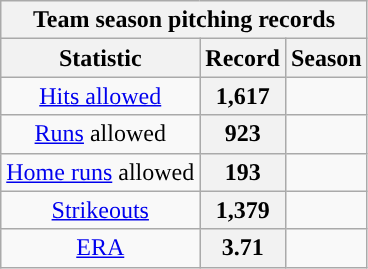<table class="wikitable sortable" style="text-align:center">
<tr>
<th colspan=3>Team season pitching records</th>
</tr>
<tr>
<th scope="col">Statistic</th>
<th scope="col" class="unsortable">Record</th>
<th scope="col">Season</th>
</tr>
<tr>
<td><a href='#'>Hits allowed</a></td>
<th scope="row">1,617</th>
<td><br></td>
</tr>
<tr>
<td><a href='#'>Runs</a> allowed</td>
<th scope="row">923</th>
<td></td>
</tr>
<tr>
<td><a href='#'>Home runs</a> allowed</td>
<th scope="row">193</th>
<td></td>
</tr>
<tr>
<td><a href='#'>Strikeouts</a></td>
<th scope="row">1,379</th>
<td></td>
</tr>
<tr>
<td><a href='#'>ERA</a></td>
<th scope="row">3.71</th>
<td></td>
</tr>
</table>
